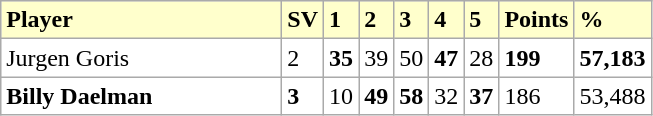<table class="wikitable">
<tr bgcolor="#ffffcc">
<td width=180><strong>Player</strong></td>
<td><strong>SV</strong></td>
<td><strong>1</strong></td>
<td><strong>2</strong></td>
<td><strong>3</strong></td>
<td><strong>4</strong></td>
<td><strong>5</strong></td>
<td><strong>Points</strong></td>
<td><strong>%</strong></td>
</tr>
<tr bgcolor="FFFFFF">
<td> Jurgen Goris</td>
<td>2</td>
<td><strong>35</strong></td>
<td>39</td>
<td>50</td>
<td><strong>47</strong></td>
<td>28</td>
<td><strong>199</strong></td>
<td><strong>57,183</strong></td>
</tr>
<tr bgcolor="FFFFFF">
<td> <strong>Billy Daelman</strong></td>
<td><strong>3</strong></td>
<td>10</td>
<td><strong>49</strong></td>
<td><strong>58</strong></td>
<td>32</td>
<td><strong>37</strong></td>
<td>186</td>
<td>53,488</td>
</tr>
</table>
